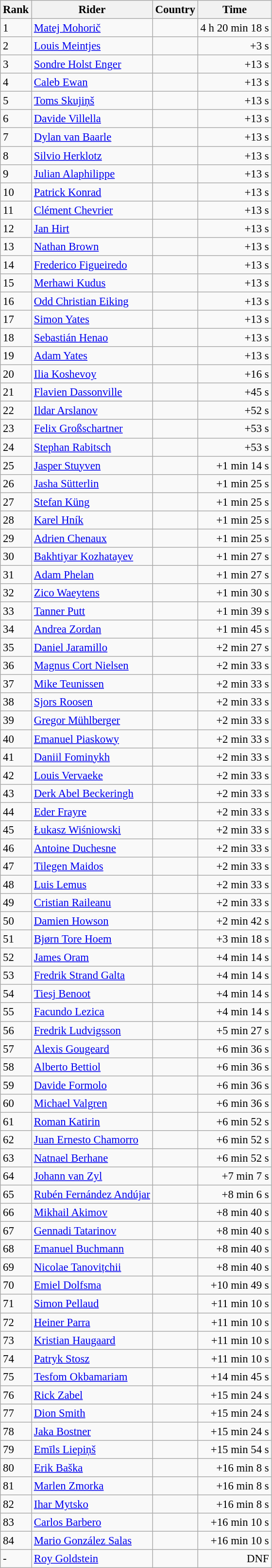<table class="wikitable" style="font-size:95%; text-align:left;">
<tr>
<th>Rank</th>
<th>Rider</th>
<th>Country</th>
<th>Time</th>
</tr>
<tr>
<td>1</td>
<td><a href='#'>Matej Mohorič</a></td>
<td></td>
<td align=right>4 h 20 min 18 s</td>
</tr>
<tr>
<td>2</td>
<td><a href='#'>Louis Meintjes</a></td>
<td></td>
<td align=right>+3 s</td>
</tr>
<tr>
<td>3</td>
<td><a href='#'>Sondre Holst Enger</a></td>
<td></td>
<td align=right>+13 s</td>
</tr>
<tr>
<td>4</td>
<td><a href='#'>Caleb Ewan</a></td>
<td></td>
<td align=right>+13 s</td>
</tr>
<tr>
<td>5</td>
<td><a href='#'>Toms Skujiņš</a></td>
<td></td>
<td align=right>+13 s</td>
</tr>
<tr>
<td>6</td>
<td><a href='#'>Davide Villella</a></td>
<td></td>
<td align=right>+13 s</td>
</tr>
<tr>
<td>7</td>
<td><a href='#'>Dylan van Baarle</a></td>
<td></td>
<td align=right>+13 s</td>
</tr>
<tr>
<td>8</td>
<td><a href='#'>Silvio Herklotz</a></td>
<td></td>
<td align=right>+13 s</td>
</tr>
<tr>
<td>9</td>
<td><a href='#'>Julian Alaphilippe</a></td>
<td></td>
<td align=right>+13 s</td>
</tr>
<tr>
<td>10</td>
<td><a href='#'>Patrick Konrad</a></td>
<td></td>
<td align=right>+13 s</td>
</tr>
<tr>
<td>11</td>
<td><a href='#'>Clément Chevrier</a></td>
<td></td>
<td align=right>+13 s</td>
</tr>
<tr>
<td>12</td>
<td><a href='#'>Jan Hirt</a></td>
<td></td>
<td align=right>+13 s</td>
</tr>
<tr>
<td>13</td>
<td><a href='#'>Nathan Brown</a></td>
<td></td>
<td align=right>+13 s</td>
</tr>
<tr>
<td>14</td>
<td><a href='#'>Frederico Figueiredo</a></td>
<td></td>
<td align=right>+13 s</td>
</tr>
<tr>
<td>15</td>
<td><a href='#'>Merhawi Kudus</a></td>
<td></td>
<td align=right>+13 s</td>
</tr>
<tr>
<td>16</td>
<td><a href='#'>Odd Christian Eiking</a></td>
<td></td>
<td align=right>+13 s</td>
</tr>
<tr>
<td>17</td>
<td><a href='#'>Simon Yates</a></td>
<td></td>
<td align=right>+13 s</td>
</tr>
<tr>
<td>18</td>
<td><a href='#'>Sebastián Henao</a></td>
<td></td>
<td align=right>+13 s</td>
</tr>
<tr>
<td>19</td>
<td><a href='#'>Adam Yates</a></td>
<td></td>
<td align=right>+13 s</td>
</tr>
<tr>
<td>20</td>
<td><a href='#'>Ilia Koshevoy</a></td>
<td></td>
<td align=right>+16 s</td>
</tr>
<tr>
<td>21</td>
<td><a href='#'>Flavien Dassonville</a></td>
<td></td>
<td align=right>+45 s</td>
</tr>
<tr>
<td>22</td>
<td><a href='#'>Ildar Arslanov</a></td>
<td></td>
<td align=right>+52 s</td>
</tr>
<tr>
<td>23</td>
<td><a href='#'>Felix Großschartner</a></td>
<td></td>
<td align=right>+53 s</td>
</tr>
<tr>
<td>24</td>
<td><a href='#'>Stephan Rabitsch</a></td>
<td></td>
<td align=right>+53 s</td>
</tr>
<tr>
<td>25</td>
<td><a href='#'>Jasper Stuyven</a></td>
<td></td>
<td align=right>+1 min 14 s</td>
</tr>
<tr>
<td>26</td>
<td><a href='#'>Jasha Sütterlin</a></td>
<td></td>
<td align=right>+1 min 25 s</td>
</tr>
<tr>
<td>27</td>
<td><a href='#'>Stefan Küng</a></td>
<td></td>
<td align=right>+1 min 25 s</td>
</tr>
<tr>
<td>28</td>
<td><a href='#'>Karel Hník</a></td>
<td></td>
<td align=right>+1 min 25 s</td>
</tr>
<tr>
<td>29</td>
<td><a href='#'>Adrien Chenaux</a></td>
<td></td>
<td align=right>+1 min 25 s</td>
</tr>
<tr>
<td>30</td>
<td><a href='#'>Bakhtiyar Kozhatayev</a></td>
<td></td>
<td align=right>+1 min 27 s</td>
</tr>
<tr>
<td>31</td>
<td><a href='#'>Adam Phelan</a></td>
<td></td>
<td align=right>+1 min 27 s</td>
</tr>
<tr>
<td>32</td>
<td><a href='#'>Zico Waeytens</a></td>
<td></td>
<td align=right>+1 min 30 s</td>
</tr>
<tr>
<td>33</td>
<td><a href='#'>Tanner Putt</a></td>
<td></td>
<td align=right>+1 min 39 s</td>
</tr>
<tr>
<td>34</td>
<td><a href='#'>Andrea Zordan</a></td>
<td></td>
<td align=right>+1 min 45 s</td>
</tr>
<tr>
<td>35</td>
<td><a href='#'>Daniel Jaramillo</a></td>
<td></td>
<td align=right>+2 min 27 s</td>
</tr>
<tr>
<td>36</td>
<td><a href='#'>Magnus Cort Nielsen</a></td>
<td></td>
<td align=right>+2 min 33 s</td>
</tr>
<tr>
<td>37</td>
<td><a href='#'>Mike Teunissen</a></td>
<td></td>
<td align=right>+2 min 33 s</td>
</tr>
<tr>
<td>38</td>
<td><a href='#'>Sjors Roosen</a></td>
<td></td>
<td align=right>+2 min 33 s</td>
</tr>
<tr>
<td>39</td>
<td><a href='#'>Gregor Mühlberger</a></td>
<td></td>
<td align=right>+2 min 33 s</td>
</tr>
<tr>
<td>40</td>
<td><a href='#'>Emanuel Piaskowy</a></td>
<td></td>
<td align=right>+2 min 33 s</td>
</tr>
<tr>
<td>41</td>
<td><a href='#'>Daniil Fominykh</a></td>
<td></td>
<td align=right>+2 min 33 s</td>
</tr>
<tr>
<td>42</td>
<td><a href='#'>Louis Vervaeke</a></td>
<td></td>
<td align=right>+2 min 33 s</td>
</tr>
<tr>
<td>43</td>
<td><a href='#'>Derk Abel Beckeringh</a></td>
<td></td>
<td align=right>+2 min 33 s</td>
</tr>
<tr>
<td>44</td>
<td><a href='#'>Eder Frayre</a></td>
<td></td>
<td align=right>+2 min 33 s</td>
</tr>
<tr>
<td>45</td>
<td><a href='#'>Łukasz Wiśniowski</a></td>
<td></td>
<td align=right>+2 min 33 s</td>
</tr>
<tr>
<td>46</td>
<td><a href='#'>Antoine Duchesne</a></td>
<td></td>
<td align=right>+2 min 33 s</td>
</tr>
<tr>
<td>47</td>
<td><a href='#'>Tilegen Maidos</a></td>
<td></td>
<td align=right>+2 min 33 s</td>
</tr>
<tr>
<td>48</td>
<td><a href='#'>Luis Lemus</a></td>
<td></td>
<td align=right>+2 min 33 s</td>
</tr>
<tr>
<td>49</td>
<td><a href='#'>Cristian Raileanu</a></td>
<td></td>
<td align=right>+2 min 33 s</td>
</tr>
<tr>
<td>50</td>
<td><a href='#'>Damien Howson</a></td>
<td></td>
<td align=right>+2 min 42 s</td>
</tr>
<tr>
<td>51</td>
<td><a href='#'>Bjørn Tore Hoem</a></td>
<td></td>
<td align=right>+3 min 18 s</td>
</tr>
<tr>
<td>52</td>
<td><a href='#'>James Oram</a></td>
<td></td>
<td align=right>+4 min 14 s</td>
</tr>
<tr>
<td>53</td>
<td><a href='#'>Fredrik Strand Galta</a></td>
<td></td>
<td align=right>+4 min 14 s</td>
</tr>
<tr>
<td>54</td>
<td><a href='#'>Tiesj Benoot</a></td>
<td></td>
<td align=right>+4 min 14 s</td>
</tr>
<tr>
<td>55</td>
<td><a href='#'>Facundo Lezica</a></td>
<td></td>
<td align=right>+4 min 14 s</td>
</tr>
<tr>
<td>56</td>
<td><a href='#'>Fredrik Ludvigsson</a></td>
<td></td>
<td align=right>+5 min 27 s</td>
</tr>
<tr>
<td>57</td>
<td><a href='#'>Alexis Gougeard</a></td>
<td></td>
<td align=right>+6 min 36 s</td>
</tr>
<tr>
<td>58</td>
<td><a href='#'>Alberto Bettiol</a></td>
<td></td>
<td align=right>+6 min 36 s</td>
</tr>
<tr>
<td>59</td>
<td><a href='#'>Davide Formolo</a></td>
<td></td>
<td align=right>+6 min 36 s</td>
</tr>
<tr>
<td>60</td>
<td><a href='#'>Michael Valgren</a></td>
<td></td>
<td align=right>+6 min 36 s</td>
</tr>
<tr>
<td>61</td>
<td><a href='#'>Roman Katirin</a></td>
<td></td>
<td align=right>+6 min 52 s</td>
</tr>
<tr>
<td>62</td>
<td><a href='#'>Juan Ernesto Chamorro</a></td>
<td></td>
<td align=right>+6 min 52 s</td>
</tr>
<tr>
<td>63</td>
<td><a href='#'>Natnael Berhane</a></td>
<td></td>
<td align=right>+6 min 52 s</td>
</tr>
<tr>
<td>64</td>
<td><a href='#'>Johann van Zyl</a></td>
<td></td>
<td align=right>+7 min 7 s</td>
</tr>
<tr>
<td>65</td>
<td><a href='#'>Rubén Fernández Andújar</a></td>
<td></td>
<td align=right>+8 min 6 s</td>
</tr>
<tr>
<td>66</td>
<td><a href='#'>Mikhail Akimov</a></td>
<td></td>
<td align=right>+8 min 40 s</td>
</tr>
<tr>
<td>67</td>
<td><a href='#'>Gennadi Tatarinov</a></td>
<td></td>
<td align=right>+8 min 40 s</td>
</tr>
<tr>
<td>68</td>
<td><a href='#'>Emanuel Buchmann</a></td>
<td></td>
<td align=right>+8 min 40 s</td>
</tr>
<tr>
<td>69</td>
<td><a href='#'>Nicolae Tanovițchii</a></td>
<td></td>
<td align=right>+8 min 40 s</td>
</tr>
<tr>
<td>70</td>
<td><a href='#'>Emiel Dolfsma</a></td>
<td></td>
<td align=right>+10 min 49 s</td>
</tr>
<tr>
<td>71</td>
<td><a href='#'>Simon Pellaud</a></td>
<td></td>
<td align=right>+11 min 10 s</td>
</tr>
<tr>
<td>72</td>
<td><a href='#'>Heiner Parra</a></td>
<td></td>
<td align=right>+11 min 10 s</td>
</tr>
<tr>
<td>73</td>
<td><a href='#'>Kristian Haugaard</a></td>
<td></td>
<td align=right>+11 min 10 s</td>
</tr>
<tr>
<td>74</td>
<td><a href='#'>Patryk Stosz</a></td>
<td></td>
<td align=right>+11 min 10 s</td>
</tr>
<tr>
<td>75</td>
<td><a href='#'>Tesfom Okbamariam</a></td>
<td></td>
<td align=right>+14 min 45 s</td>
</tr>
<tr>
<td>76</td>
<td><a href='#'>Rick Zabel</a></td>
<td></td>
<td align=right>+15 min 24 s</td>
</tr>
<tr>
<td>77</td>
<td><a href='#'>Dion Smith</a></td>
<td></td>
<td align=right>+15 min 24 s</td>
</tr>
<tr>
<td>78</td>
<td><a href='#'>Jaka Bostner</a></td>
<td></td>
<td align=right>+15 min 24 s</td>
</tr>
<tr>
<td>79</td>
<td><a href='#'>Emīls Liepiņš</a></td>
<td></td>
<td align=right>+15 min 54 s</td>
</tr>
<tr>
<td>80</td>
<td><a href='#'>Erik Baška</a></td>
<td></td>
<td align=right>+16 min 8 s</td>
</tr>
<tr>
<td>81</td>
<td><a href='#'>Marlen Zmorka</a></td>
<td></td>
<td align=right>+16 min 8 s</td>
</tr>
<tr>
<td>82</td>
<td><a href='#'>Ihar Mytsko</a></td>
<td></td>
<td align=right>+16 min 8 s</td>
</tr>
<tr>
<td>83</td>
<td><a href='#'>Carlos Barbero</a></td>
<td></td>
<td align=right>+16 min 10 s</td>
</tr>
<tr>
<td>84</td>
<td><a href='#'>Mario González Salas</a></td>
<td></td>
<td align=right>+16 min 10 s</td>
</tr>
<tr>
<td>-</td>
<td><a href='#'>Roy Goldstein</a></td>
<td></td>
<td align=right>DNF</td>
</tr>
</table>
